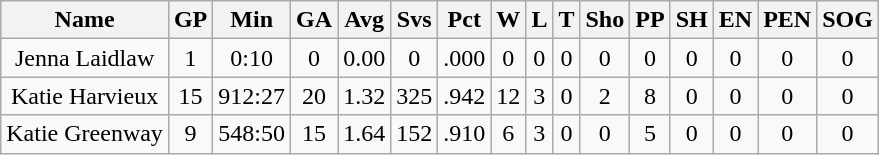<table class="wikitable">
<tr>
<th>Name</th>
<th>GP</th>
<th>Min</th>
<th>GA</th>
<th>Avg</th>
<th>Svs</th>
<th>Pct</th>
<th>W</th>
<th>L</th>
<th>T</th>
<th>Sho</th>
<th>PP</th>
<th>SH</th>
<th>EN</th>
<th>PEN</th>
<th>SOG</th>
</tr>
<tr align="center" bgcolor="">
<td>Jenna Laidlaw</td>
<td>1</td>
<td>0:10</td>
<td>0</td>
<td>0.00</td>
<td>0</td>
<td>.000</td>
<td>0</td>
<td>0</td>
<td>0</td>
<td>0</td>
<td>0</td>
<td>0</td>
<td>0</td>
<td>0</td>
<td>0</td>
</tr>
<tr align="center" bgcolor="">
<td>Katie Harvieux</td>
<td>15</td>
<td>912:27</td>
<td>20</td>
<td>1.32</td>
<td>325</td>
<td>.942</td>
<td>12</td>
<td>3</td>
<td>0</td>
<td>2</td>
<td>8</td>
<td>0</td>
<td>0</td>
<td>0</td>
<td>0</td>
</tr>
<tr align="center" bgcolor="">
<td>Katie Greenway</td>
<td>9</td>
<td>548:50</td>
<td>15</td>
<td>1.64</td>
<td>152</td>
<td>.910</td>
<td>6</td>
<td>3</td>
<td>0</td>
<td>0</td>
<td>5</td>
<td>0</td>
<td>0</td>
<td>0</td>
<td>0</td>
</tr>
</table>
